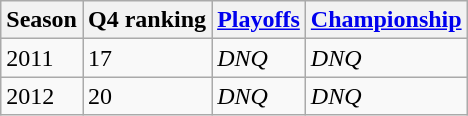<table class="wikitable sortable">
<tr>
<th>Season</th>
<th>Q4 ranking</th>
<th><a href='#'>Playoffs</a></th>
<th><a href='#'>Championship</a></th>
</tr>
<tr>
<td>2011</td>
<td>17</td>
<td><em>DNQ</em></td>
<td><em>DNQ</em></td>
</tr>
<tr>
<td>2012</td>
<td>20</td>
<td><em>DNQ</em></td>
<td><em>DNQ</em></td>
</tr>
</table>
